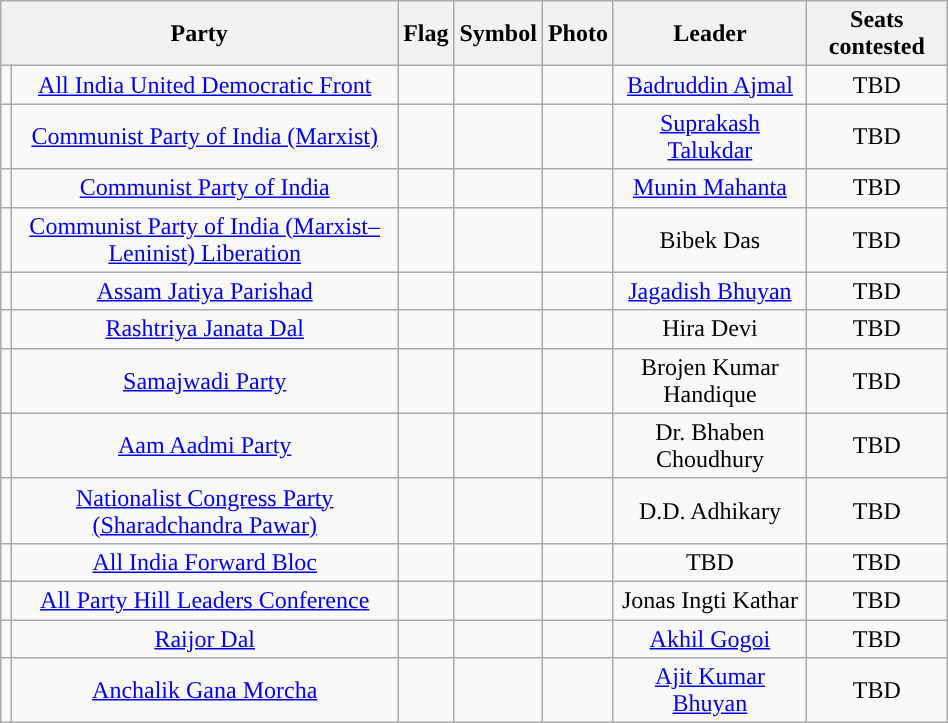<table class="wikitable" width="50%" style="text-align:center;">
<tr>
<th colspan="2">Party</th>
<th>Flag</th>
<th>Symbol</th>
<th>Photo</th>
<th>Leader</th>
<th>Seats contested</th>
</tr>
<tr>
<td></td>
<td><a href='#'>All India United Democratic Front</a></td>
<td></td>
<td></td>
<td></td>
<td><a href='#'>Badruddin Ajmal</a></td>
<td>TBD</td>
</tr>
<tr>
<td></td>
<td><a href='#'>Communist Party of India (Marxist)</a></td>
<td></td>
<td></td>
<td></td>
<td><a href='#'>Suprakash Talukdar</a></td>
<td>TBD</td>
</tr>
<tr>
<td></td>
<td><a href='#'>Communist Party of India</a></td>
<td></td>
<td></td>
<td></td>
<td><a href='#'>Munin Mahanta</a></td>
<td>TBD</td>
</tr>
<tr>
<td></td>
<td><a href='#'>Communist Party of India (Marxist–Leninist) Liberation</a></td>
<td></td>
<td></td>
<td></td>
<td>Bibek Das</td>
<td>TBD</td>
</tr>
<tr>
<td></td>
<td><a href='#'>Assam Jatiya Parishad</a></td>
<td></td>
<td></td>
<td></td>
<td><a href='#'>Jagadish Bhuyan</a></td>
<td>TBD</td>
</tr>
<tr>
<td></td>
<td><a href='#'>Rashtriya Janata Dal</a></td>
<td></td>
<td></td>
<td></td>
<td>Hira Devi</td>
<td>TBD</td>
</tr>
<tr>
<td></td>
<td><a href='#'>Samajwadi Party</a></td>
<td></td>
<td></td>
<td></td>
<td>Brojen Kumar Handique</td>
<td>TBD</td>
</tr>
<tr>
<td></td>
<td><a href='#'>Aam Aadmi Party</a></td>
<td></td>
<td></td>
<td></td>
<td>Dr. Bhaben Choudhury</td>
<td>TBD</td>
</tr>
<tr>
<td></td>
<td><a href='#'>Nationalist Congress Party (Sharadchandra Pawar)</a></td>
<td></td>
<td></td>
<td></td>
<td>D.D. Adhikary</td>
<td>TBD</td>
</tr>
<tr>
<td></td>
<td><a href='#'>All India Forward Bloc</a></td>
<td></td>
<td></td>
<td></td>
<td>TBD</td>
<td>TBD</td>
</tr>
<tr>
<td></td>
<td><a href='#'>All Party Hill Leaders Conference</a></td>
<td></td>
<td></td>
<td></td>
<td>Jonas Ingti Kathar</td>
<td>TBD</td>
</tr>
<tr>
<td></td>
<td><a href='#'>Raijor Dal</a></td>
<td></td>
<td></td>
<td></td>
<td><a href='#'>Akhil Gogoi</a></td>
<td>TBD</td>
</tr>
<tr>
<td></td>
<td><a href='#'>Anchalik Gana Morcha</a></td>
<td></td>
<td></td>
<td></td>
<td><a href='#'>Ajit Kumar Bhuyan</a></td>
<td>TBD</td>
</tr>
</table>
